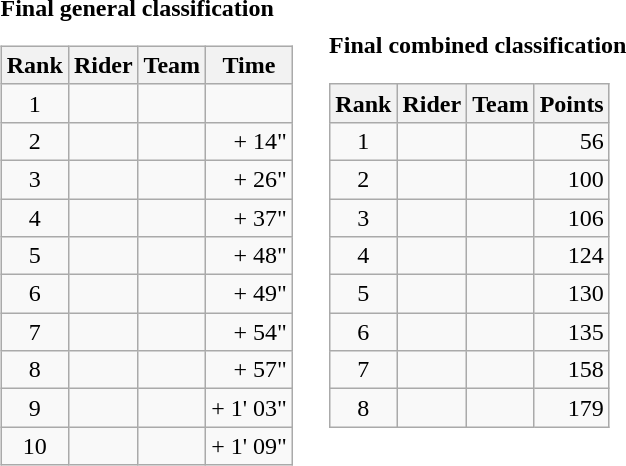<table>
<tr>
<td><strong>Final general classification</strong><br><table class="wikitable">
<tr>
<th scope="col">Rank</th>
<th scope="col">Rider</th>
<th scope="col">Team</th>
<th scope="col">Time</th>
</tr>
<tr>
<td style="text-align:center;">1</td>
<td> </td>
<td></td>
<td style="text-align:right;"></td>
</tr>
<tr>
<td style="text-align:center;">2</td>
<td></td>
<td></td>
<td style="text-align:right;">+ 14"</td>
</tr>
<tr>
<td style="text-align:center;">3</td>
<td></td>
<td></td>
<td style="text-align:right;">+ 26"</td>
</tr>
<tr>
<td style="text-align:center;">4</td>
<td></td>
<td></td>
<td style="text-align:right;">+ 37"</td>
</tr>
<tr>
<td style="text-align:center;">5</td>
<td></td>
<td></td>
<td style="text-align:right;">+ 48"</td>
</tr>
<tr>
<td style="text-align:center;">6</td>
<td></td>
<td></td>
<td style="text-align:right;">+ 49"</td>
</tr>
<tr>
<td style="text-align:center;">7</td>
<td></td>
<td></td>
<td style="text-align:right;">+ 54"</td>
</tr>
<tr>
<td style="text-align:center;">8</td>
<td></td>
<td></td>
<td style="text-align:right;">+ 57"</td>
</tr>
<tr>
<td style="text-align:center;">9</td>
<td></td>
<td></td>
<td style="text-align:right;">+ 1' 03"</td>
</tr>
<tr>
<td style="text-align:center;">10</td>
<td></td>
<td></td>
<td style="text-align:right;">+ 1' 09"</td>
</tr>
</table>
</td>
<td></td>
<td><strong>Final combined classification</strong><br><table class="wikitable">
<tr>
<th scope="col">Rank</th>
<th scope="col">Rider</th>
<th scope="col">Team</th>
<th scope="col">Points</th>
</tr>
<tr>
<td style="text-align:center;">1</td>
<td> </td>
<td></td>
<td style="text-align:right;">56</td>
</tr>
<tr>
<td style="text-align:center;">2</td>
<td></td>
<td></td>
<td style="text-align:right;">100</td>
</tr>
<tr>
<td style="text-align:center;">3</td>
<td></td>
<td></td>
<td style="text-align:right;">106</td>
</tr>
<tr>
<td style="text-align:center;">4</td>
<td></td>
<td></td>
<td style="text-align:right;">124</td>
</tr>
<tr>
<td style="text-align:center;">5</td>
<td></td>
<td></td>
<td style="text-align:right;">130</td>
</tr>
<tr>
<td style="text-align:center;">6</td>
<td></td>
<td></td>
<td style="text-align:right;">135</td>
</tr>
<tr>
<td style="text-align:center;">7</td>
<td></td>
<td></td>
<td style="text-align:right;">158</td>
</tr>
<tr>
<td style="text-align:center;">8</td>
<td></td>
<td></td>
<td style="text-align:right;">179</td>
</tr>
</table>
</td>
</tr>
</table>
